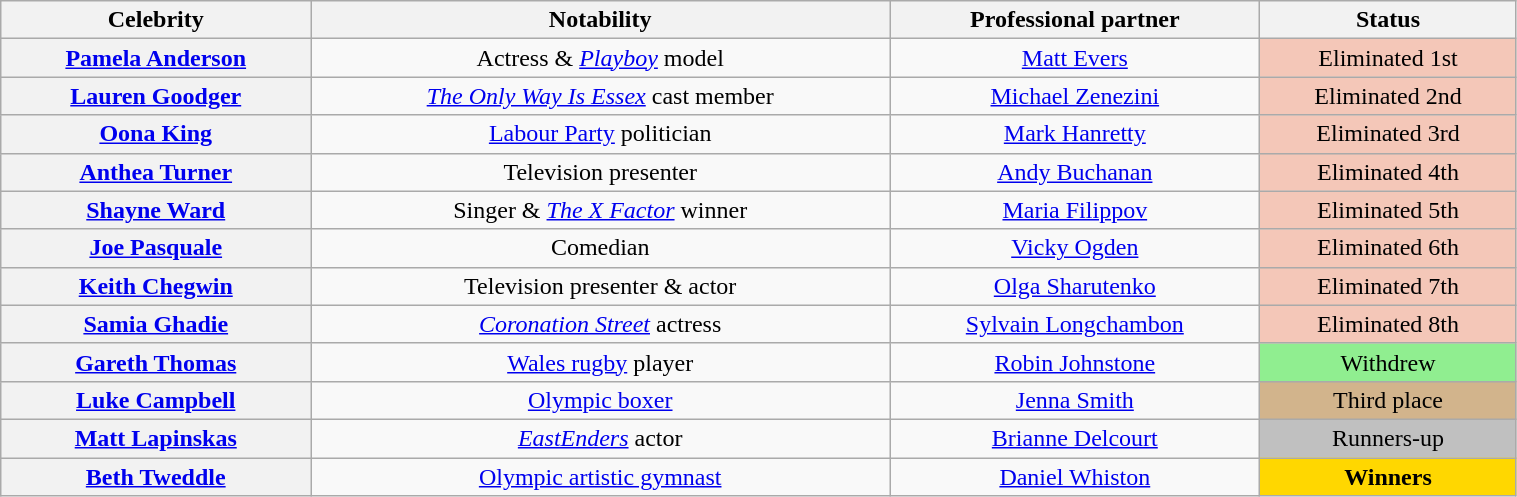<table class="wikitable sortable" style="text-align:center; width:80%">
<tr>
<th scope="col">Celebrity</th>
<th scope="col" class="unsortable">Notability</th>
<th scope="col">Professional partner</th>
<th scope="col">Status</th>
</tr>
<tr>
<th scope="row"><a href='#'>Pamela Anderson</a></th>
<td>Actress & <em><a href='#'>Playboy</a></em> model</td>
<td><a href='#'>Matt Evers</a></td>
<td bgcolor="f4c7b8">Eliminated 1st</td>
</tr>
<tr>
<th scope="row"><a href='#'>Lauren Goodger</a></th>
<td><em><a href='#'>The Only Way Is Essex</a></em> cast member</td>
<td><a href='#'>Michael Zenezini</a></td>
<td bgcolor="f4c7b8">Eliminated 2nd</td>
</tr>
<tr>
<th scope="row"><a href='#'>Oona King</a></th>
<td><a href='#'>Labour Party</a> politician</td>
<td><a href='#'>Mark Hanretty</a></td>
<td bgcolor="f4c7b8">Eliminated 3rd</td>
</tr>
<tr>
<th scope="row"><a href='#'>Anthea Turner</a></th>
<td>Television presenter</td>
<td><a href='#'>Andy Buchanan</a></td>
<td bgcolor="f4c7b8">Eliminated 4th</td>
</tr>
<tr>
<th scope="row"><a href='#'>Shayne Ward</a></th>
<td>Singer & <em><a href='#'>The X Factor</a></em> winner</td>
<td><a href='#'>Maria Filippov</a></td>
<td bgcolor="f4c7b8">Eliminated 5th</td>
</tr>
<tr>
<th scope="row"><a href='#'>Joe Pasquale</a></th>
<td>Comedian</td>
<td><a href='#'>Vicky Ogden</a></td>
<td bgcolor="f4c7b8">Eliminated 6th</td>
</tr>
<tr>
<th scope="row"><a href='#'>Keith Chegwin</a></th>
<td>Television presenter & actor</td>
<td><a href='#'>Olga Sharutenko</a></td>
<td bgcolor="f4c7b8">Eliminated 7th</td>
</tr>
<tr>
<th scope="row"><a href='#'>Samia Ghadie</a></th>
<td><em><a href='#'>Coronation Street</a></em> actress</td>
<td><a href='#'>Sylvain Longchambon</a></td>
<td bgcolor="f4c7b8">Eliminated 8th</td>
</tr>
<tr>
<th scope="row"><a href='#'>Gareth Thomas</a></th>
<td><a href='#'>Wales rugby</a> player</td>
<td><a href='#'>Robin Johnstone</a></td>
<td bgcolor="lightgreen">Withdrew</td>
</tr>
<tr>
<th scope="row"><a href='#'>Luke Campbell</a></th>
<td><a href='#'>Olympic boxer</a></td>
<td><a href='#'>Jenna Smith</a></td>
<td bgcolor="tan">Third place</td>
</tr>
<tr>
<th scope="row"><a href='#'>Matt Lapinskas</a></th>
<td><em><a href='#'>EastEnders</a></em> actor</td>
<td><a href='#'>Brianne Delcourt</a></td>
<td bgcolor="silver">Runners-up</td>
</tr>
<tr>
<th scope="row"><a href='#'>Beth Tweddle</a></th>
<td><a href='#'>Olympic artistic gymnast</a></td>
<td><a href='#'>Daniel Whiston</a></td>
<td bgcolor="gold"><strong>Winners</strong></td>
</tr>
</table>
